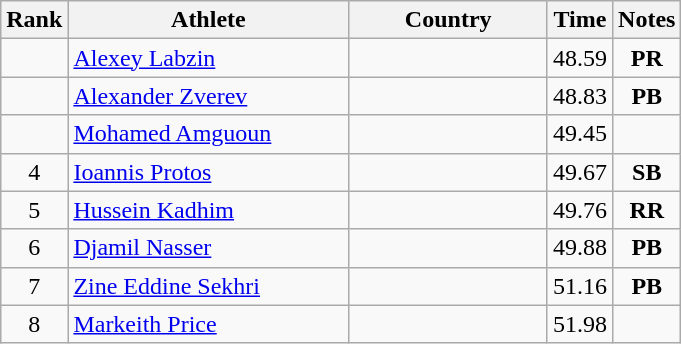<table class="wikitable sortable" style="text-align:center">
<tr>
<th>Rank</th>
<th style="width:180px">Athlete</th>
<th style="width:125px">Country</th>
<th>Time</th>
<th>Notes</th>
</tr>
<tr>
<td></td>
<td style="text-align:left;"><a href='#'>Alexey Labzin</a></td>
<td style="text-align:left;"></td>
<td>48.59</td>
<td><strong>PR</strong></td>
</tr>
<tr>
<td></td>
<td style="text-align:left;"><a href='#'>Alexander Zverev</a></td>
<td style="text-align:left;"></td>
<td>48.83</td>
<td><strong>PB</strong></td>
</tr>
<tr>
<td></td>
<td style="text-align:left;"><a href='#'>Mohamed Amguoun</a></td>
<td style="text-align:left;"></td>
<td>49.45</td>
<td></td>
</tr>
<tr>
<td>4</td>
<td style="text-align:left;"><a href='#'>Ioannis Protos</a></td>
<td style="text-align:left;"></td>
<td>49.67</td>
<td><strong>SB</strong></td>
</tr>
<tr>
<td>5</td>
<td style="text-align:left;"><a href='#'>Hussein Kadhim</a></td>
<td style="text-align:left;"></td>
<td>49.76</td>
<td><strong>RR</strong></td>
</tr>
<tr>
<td>6</td>
<td style="text-align:left;"><a href='#'>Djamil Nasser</a></td>
<td style="text-align:left;"></td>
<td>49.88</td>
<td><strong>PB</strong></td>
</tr>
<tr>
<td>7</td>
<td style="text-align:left;"><a href='#'>Zine Eddine Sekhri</a></td>
<td style="text-align:left;"></td>
<td>51.16</td>
<td><strong>PB</strong></td>
</tr>
<tr>
<td>8</td>
<td style="text-align:left;"><a href='#'>Markeith Price</a></td>
<td style="text-align:left;"></td>
<td>51.98</td>
<td></td>
</tr>
</table>
